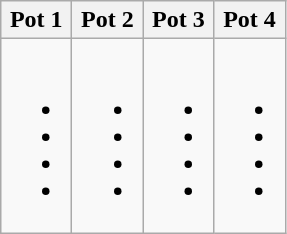<table class="wikitable">
<tr>
<th width=25%>Pot 1</th>
<th width=25%>Pot 2</th>
<th width=25%>Pot 3</th>
<th width=25%>Pot 4</th>
</tr>
<tr>
<td><br><ul><li> </li><li></li><li></li><li></li></ul></td>
<td><br><ul><li></li><li></li><li></li><li></li></ul></td>
<td><br><ul><li></li><li></li><li></li><li></li></ul></td>
<td><br><ul><li></li><li></li><li></li><li></li></ul></td>
</tr>
</table>
